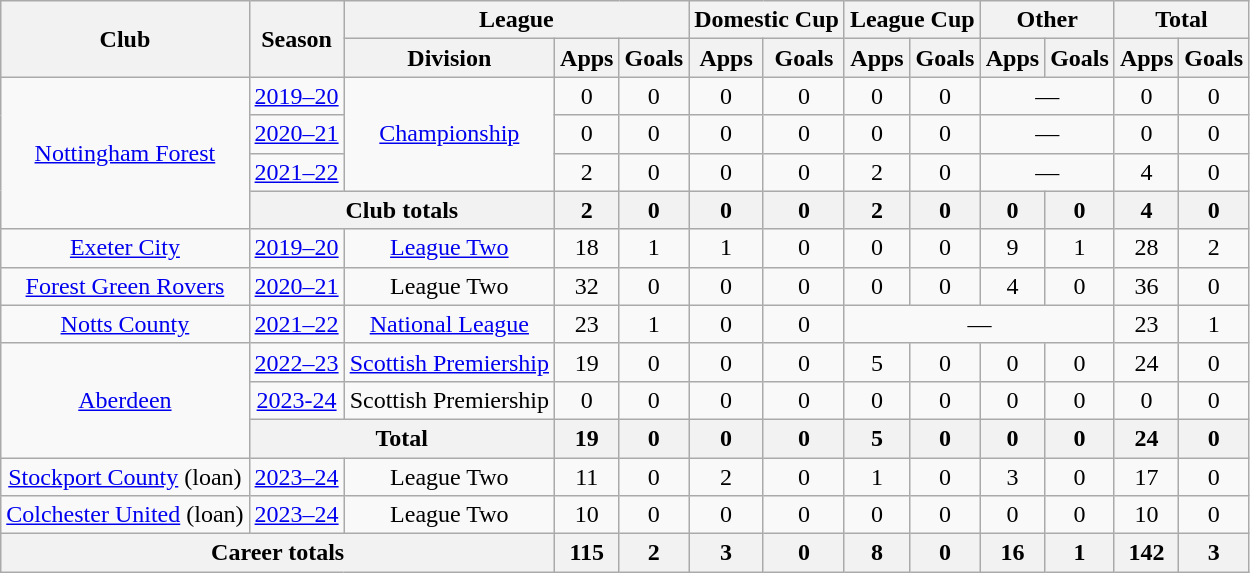<table class="wikitable" style="text-align: center;">
<tr>
<th rowspan=2>Club</th>
<th rowspan=2>Season</th>
<th colspan=3>League</th>
<th colspan=2>Domestic Cup</th>
<th colspan=2>League Cup</th>
<th colspan=2>Other</th>
<th colspan=2>Total</th>
</tr>
<tr>
<th>Division</th>
<th>Apps</th>
<th>Goals</th>
<th>Apps</th>
<th>Goals</th>
<th>Apps</th>
<th>Goals</th>
<th>Apps</th>
<th>Goals</th>
<th>Apps</th>
<th>Goals</th>
</tr>
<tr>
<td rowspan="4"—><a href='#'>Nottingham Forest</a></td>
<td><a href='#'>2019–20</a></td>
<td rowspan="3"><a href='#'>Championship</a></td>
<td>0</td>
<td>0</td>
<td>0</td>
<td>0</td>
<td>0</td>
<td>0</td>
<td colspan=2>—</td>
<td>0</td>
<td>0</td>
</tr>
<tr>
<td><a href='#'>2020–21</a></td>
<td>0</td>
<td>0</td>
<td>0</td>
<td>0</td>
<td>0</td>
<td>0</td>
<td colspan=2>—</td>
<td>0</td>
<td>0</td>
</tr>
<tr>
<td><a href='#'>2021–22</a></td>
<td>2</td>
<td>0</td>
<td>0</td>
<td>0</td>
<td>2</td>
<td>0</td>
<td colspan=2>—</td>
<td>4</td>
<td>0</td>
</tr>
<tr>
<th colspan=2>Club totals</th>
<th>2</th>
<th>0</th>
<th>0</th>
<th>0</th>
<th>2</th>
<th>0</th>
<th>0</th>
<th>0</th>
<th>4</th>
<th>0</th>
</tr>
<tr>
<td><a href='#'>Exeter City</a></td>
<td><a href='#'>2019–20</a></td>
<td><a href='#'>League Two</a></td>
<td>18</td>
<td>1</td>
<td>1</td>
<td>0</td>
<td>0</td>
<td>0</td>
<td>9</td>
<td>1</td>
<td>28</td>
<td>2</td>
</tr>
<tr>
<td><a href='#'>Forest Green Rovers</a></td>
<td><a href='#'>2020–21</a></td>
<td>League Two</td>
<td>32</td>
<td>0</td>
<td>0</td>
<td>0</td>
<td>0</td>
<td>0</td>
<td>4</td>
<td>0</td>
<td>36</td>
<td>0</td>
</tr>
<tr>
<td><a href='#'>Notts County</a></td>
<td><a href='#'>2021–22</a></td>
<td><a href='#'>National League</a></td>
<td>23</td>
<td>1</td>
<td>0</td>
<td>0</td>
<td colspan=4>—</td>
<td>23</td>
<td>1</td>
</tr>
<tr>
<td rowspan="3"><a href='#'>Aberdeen</a></td>
<td><a href='#'>2022–23</a></td>
<td><a href='#'>Scottish Premiership</a></td>
<td>19</td>
<td>0</td>
<td>0</td>
<td>0</td>
<td>5</td>
<td>0</td>
<td>0</td>
<td>0</td>
<td>24</td>
<td>0</td>
</tr>
<tr>
<td><a href='#'>2023-24</a></td>
<td>Scottish Premiership</td>
<td>0</td>
<td>0</td>
<td>0</td>
<td>0</td>
<td>0</td>
<td>0</td>
<td>0</td>
<td>0</td>
<td>0</td>
<td>0</td>
</tr>
<tr>
<th colspan="2">Total</th>
<th>19</th>
<th>0</th>
<th>0</th>
<th>0</th>
<th>5</th>
<th>0</th>
<th>0</th>
<th>0</th>
<th>24</th>
<th>0</th>
</tr>
<tr>
<td><a href='#'>Stockport County</a> (loan)</td>
<td><a href='#'>2023–24</a></td>
<td>League Two</td>
<td>11</td>
<td>0</td>
<td>2</td>
<td>0</td>
<td>1</td>
<td>0</td>
<td>3</td>
<td>0</td>
<td>17</td>
<td>0</td>
</tr>
<tr>
<td><a href='#'>Colchester United</a> (loan)</td>
<td><a href='#'>2023–24</a></td>
<td>League Two</td>
<td>10</td>
<td>0</td>
<td>0</td>
<td>0</td>
<td>0</td>
<td>0</td>
<td>0</td>
<td>0</td>
<td>10</td>
<td>0</td>
</tr>
<tr>
<th colspan="3">Career totals</th>
<th>115</th>
<th>2</th>
<th>3</th>
<th>0</th>
<th>8</th>
<th>0</th>
<th>16</th>
<th>1</th>
<th>142</th>
<th>3</th>
</tr>
</table>
